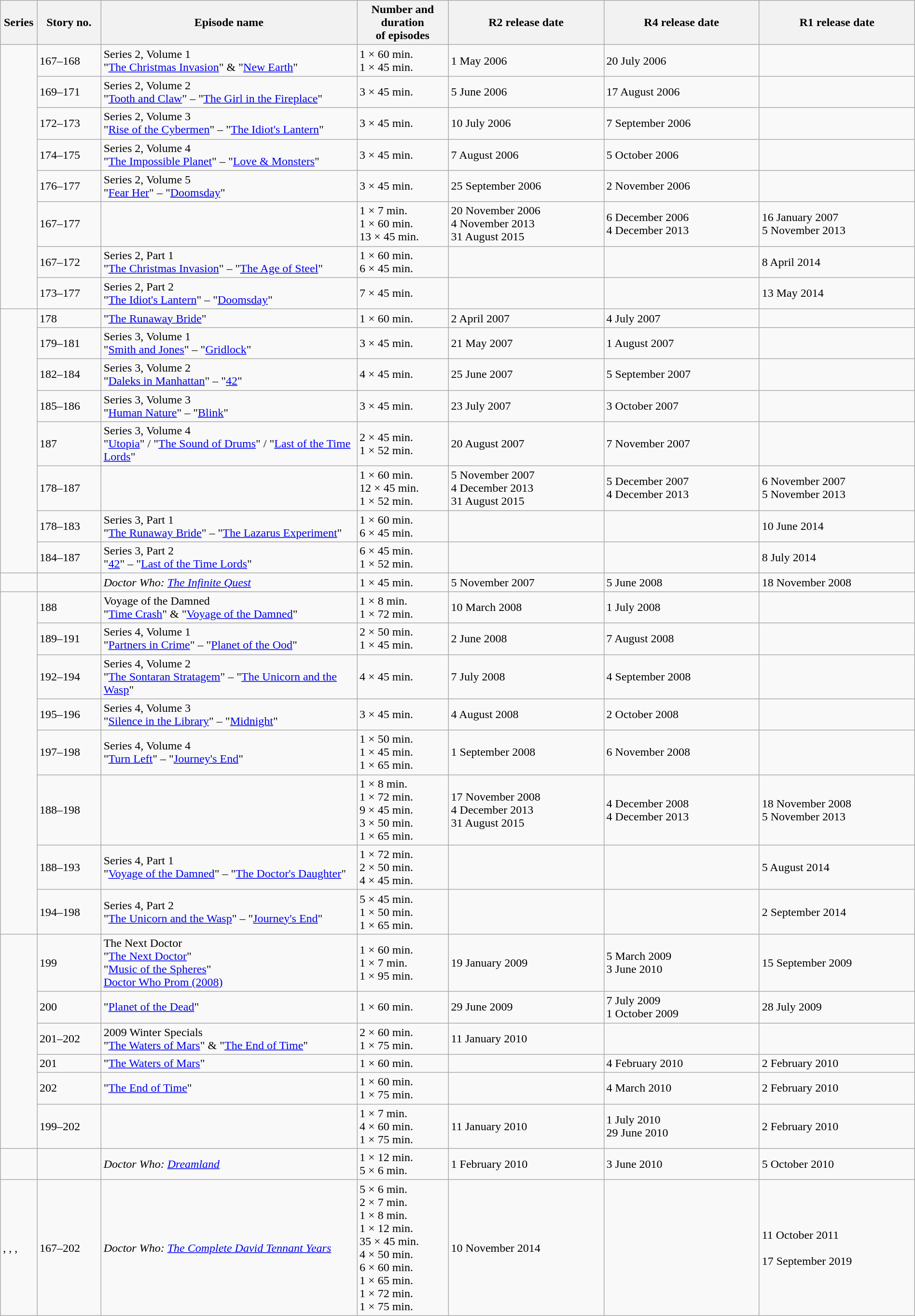<table class="wikitable sortable" style="width:100%;">
<tr>
<th style="width:4%;">Series</th>
<th style="width:7%;">Story no.</th>
<th style="width:28%;">Episode name</th>
<th style="width:10%;">Number and duration<br>of episodes</th>
<th style="width:17%;">R2 release date</th>
<th style="width:17%;">R4 release date</th>
<th style="width:17%;">R1 release date</th>
</tr>
<tr>
<td rowspan="8"></td>
<td>167–168</td>
<td> Series 2, Volume 1<br>"<a href='#'>The Christmas Invasion</a>" & "<a href='#'>New Earth</a>"</td>
<td data-sort-value="105">1 × 60 min.<br>1 × 45 min.</td>
<td data-sort-value="2006-05-01">1 May 2006</td>
<td data-sort-value="2006-07-20">20 July 2006</td>
<td></td>
</tr>
<tr>
<td>169–171</td>
<td> Series 2, Volume 2<br>"<a href='#'>Tooth and Claw</a>" – "<a href='#'>The Girl in the Fireplace</a>"</td>
<td data-sort-value="135">3 × 45 min.</td>
<td data-sort-value="2006-06-05">5 June 2006</td>
<td data-sort-value="2006-08-17">17 August 2006</td>
<td></td>
</tr>
<tr>
<td>172–173</td>
<td> Series 2, Volume 3<br>"<a href='#'>Rise of the Cybermen</a>" – "<a href='#'>The Idiot's Lantern</a>"</td>
<td data-sort-value="135">3 × 45 min.</td>
<td data-sort-value="2006-07-10">10 July 2006</td>
<td data-sort-value="2006-09-07">7 September 2006</td>
<td></td>
</tr>
<tr>
<td>174–175</td>
<td> Series 2, Volume 4<br>"<a href='#'>The Impossible Planet</a>" – "<a href='#'>Love & Monsters</a>"</td>
<td data-sort-value="135">3 × 45 min.</td>
<td data-sort-value="2006-08-07">7 August 2006</td>
<td data-sort-value="2006-10-05">5 October 2006</td>
<td></td>
</tr>
<tr>
<td>176–177</td>
<td> Series 2, Volume 5<br>"<a href='#'>Fear Her</a>" – "<a href='#'>Doomsday</a>"</td>
<td data-sort-value="135">3 × 45 min.</td>
<td data-sort-value="2006-09-25">25 September 2006</td>
<td data-sort-value="2006-11-02">2 November 2006</td>
<td></td>
</tr>
<tr>
<td>167–177</td>
<td>  <br> </td>
<td data-sort-value="652">1 × 7 min.<br>1 × 60 min.<br>13 × 45 min.</td>
<td data-sort-value="2006-11-20">20 November 2006  <br>4 November 2013  <br>31 August 2015  </td>
<td data-sort-value="2006-12-06">6 December 2006  <br>4 December 2013  </td>
<td data-sort-value="2007-01-16">16 January 2007  <br>5 November 2013  </td>
</tr>
<tr>
<td>167–172</td>
<td> Series 2, Part 1<br>"<a href='#'>The Christmas Invasion</a>" – "<a href='#'>The Age of Steel</a>"</td>
<td data-sort-value="330">1 × 60 min.<br>6 × 45 min.</td>
<td></td>
<td></td>
<td data-sort-value="2014-04-08">8 April 2014</td>
</tr>
<tr>
<td>173–177</td>
<td> Series 2, Part 2<br>"<a href='#'>The Idiot's Lantern</a>" – "<a href='#'>Doomsday</a>"</td>
<td data-sort-value="315">7 × 45 min.</td>
<td></td>
<td></td>
<td data-sort-value="2014-05-13">13 May 2014</td>
</tr>
<tr>
<td rowspan="8"></td>
<td>178</td>
<td> "<a href='#'>The Runaway Bride</a>"</td>
<td data-sort-value="60">1 × 60 min.</td>
<td data-sort-value="2007-04-02">2 April 2007</td>
<td data-sort-value="2007-07-04">4 July 2007</td>
<td></td>
</tr>
<tr>
<td>179–181</td>
<td> Series 3, Volume 1<br>"<a href='#'>Smith and Jones</a>" – "<a href='#'>Gridlock</a>"</td>
<td data-sort-value="135">3 × 45 min.</td>
<td data-sort-value="2007-05-21">21 May 2007</td>
<td data-sort-value="2007-08-01">1 August 2007</td>
<td></td>
</tr>
<tr>
<td>182–184</td>
<td> Series 3, Volume 2<br>"<a href='#'>Daleks in Manhattan</a>" – "<a href='#'>42</a>"</td>
<td data-sort-value="180">4 × 45 min.</td>
<td data-sort-value="2007-06-25">25 June 2007</td>
<td data-sort-value="2007-09-05">5 September 2007</td>
<td></td>
</tr>
<tr>
<td>185–186</td>
<td> Series 3, Volume 3<br>"<a href='#'>Human Nature</a>" – "<a href='#'>Blink</a>"</td>
<td data-sort-value="135">3 × 45 min.</td>
<td data-sort-value="2007-07-23">23 July 2007</td>
<td data-sort-value="2007-10-03">3 October 2007</td>
<td></td>
</tr>
<tr>
<td>187</td>
<td> Series 3, Volume 4<br>"<a href='#'>Utopia</a>" / "<a href='#'>The Sound of Drums</a>" / "<a href='#'>Last of the Time Lords</a>"</td>
<td data-sort-value="142">2 × 45 min.<br>1 × 52 min.</td>
<td data-sort-value="2007-08-20">20 August 2007</td>
<td data-sort-value="2007-11-07">7 November 2007</td>
<td></td>
</tr>
<tr>
<td>178–187</td>
<td>  <br> </td>
<td data-sort-value="652">1 × 60 min.<br>12 × 45 min.<br>1 × 52 min.</td>
<td data-sort-value="2007-11-05">5 November 2007  <br>4 December 2013  <br>31 August 2015  </td>
<td data-sort-value="2007-12-05">5 December 2007  <br>4 December 2013  </td>
<td data-sort-value="2007-11-06">6 November 2007  <br>5 November 2013  </td>
</tr>
<tr>
<td>178–183</td>
<td> Series 3, Part 1<br>"<a href='#'>The Runaway Bride</a>" – "<a href='#'>The Lazarus Experiment</a>"</td>
<td data-sort-value="330">1 × 60 min.<br>6 × 45 min.</td>
<td></td>
<td></td>
<td data-sort-value="2014-06-10">10 June 2014</td>
</tr>
<tr>
<td>184–187</td>
<td> Series 3, Part 2<br>"<a href='#'>42</a>" – "<a href='#'>Last of the Time Lords</a>"</td>
<td data-sort-value="322">6 × 45 min.<br>1 × 52 min.</td>
<td></td>
<td></td>
<td data-sort-value="2014-07-08">8 July 2014</td>
</tr>
<tr>
<td></td>
<td></td>
<td><em>Doctor Who: <a href='#'>The Infinite Quest</a></em></td>
<td data-sort-value="45">1 × 45 min.</td>
<td data-sort-value="2007-11-05">5 November 2007</td>
<td data-sort-value="2008-06-05">5 June 2008</td>
<td data-sort-value="2008-11-18">18 November 2008</td>
</tr>
<tr>
<td rowspan="8"></td>
<td>188</td>
<td> Voyage of the Damned<br>"<a href='#'>Time Crash</a>" & "<a href='#'>Voyage of the Damned</a>"</td>
<td data-sort-value="80">1 × 8 min.<br>1 × 72 min.</td>
<td data-sort-value="2008-03-10">10 March 2008</td>
<td data-sort-value="2008-07-01">1 July 2008</td>
<td></td>
</tr>
<tr>
<td>189–191</td>
<td> Series 4, Volume 1<br>"<a href='#'>Partners in Crime</a>" – "<a href='#'>Planet of the Ood</a>"</td>
<td data-sort-value="145">2 × 50 min.<br>1 × 45 min.</td>
<td data-sort-value="2008-06-02">2 June 2008</td>
<td data-sort-value="2008-08-07">7 August 2008</td>
<td></td>
</tr>
<tr>
<td>192–194</td>
<td> Series 4, Volume 2<br>"<a href='#'>The Sontaran Stratagem</a>" – "<a href='#'>The Unicorn and the Wasp</a>"</td>
<td data-sort-value="180">4 × 45 min.</td>
<td data-sort-value="2008-07-07">7 July 2008</td>
<td data-sort-value="2008-09-04">4 September 2008</td>
<td></td>
</tr>
<tr>
<td>195–196</td>
<td> Series 4, Volume 3<br>"<a href='#'>Silence in the Library</a>" – "<a href='#'>Midnight</a>"</td>
<td data-sort-value="135">3 × 45 min.</td>
<td data-sort-value="2008-08-04">4 August 2008</td>
<td data-sort-value="2008-10-02">2 October 2008</td>
<td></td>
</tr>
<tr>
<td>197–198</td>
<td> Series 4, Volume 4<br>"<a href='#'>Turn Left</a>" – "<a href='#'>Journey's End</a>"</td>
<td data-sort-value="160">1 × 50 min.<br>1 × 45 min.<br>1 × 65 min.</td>
<td data-sort-value="2008-09-01">1 September 2008</td>
<td data-sort-value="2008-11-06">6 November 2008</td>
<td></td>
</tr>
<tr>
<td>188–198</td>
<td>  <br> </td>
<td data-sort-value="700">1 × 8 min.<br>1 × 72 min.<br>9 × 45 min.<br>3 × 50 min.<br>1 × 65 min.<br></td>
<td data-sort-value="2008-11-17">17 November 2008  <br>4 December 2013  <br>31 August 2015  </td>
<td data-sort-value="2008-12-04">4 December 2008  <br>4 December 2013  </td>
<td data-sort-value="2008-11-18">18 November 2008  <br>5 November 2013  </td>
</tr>
<tr>
<td>188–193</td>
<td> Series 4, Part 1<br>"<a href='#'>Voyage of the Damned</a>" – "<a href='#'>The Doctor's Daughter</a>"</td>
<td data-sort-value="352">1 × 72 min.<br>2 × 50 min.<br>4 × 45 min.</td>
<td></td>
<td></td>
<td data-sort-value="2014-08-05">5 August 2014</td>
</tr>
<tr>
<td>194–198</td>
<td> Series 4, Part 2<br>"<a href='#'>The Unicorn and the Wasp</a>" – "<a href='#'>Journey's End</a>"</td>
<td data-sort-value="340">5 × 45 min.<br>1 × 50 min.<br>1 × 65 min.</td>
<td></td>
<td></td>
<td data-sort-value="2014-09-02">2 September 2014</td>
</tr>
<tr>
<td rowspan="6"></td>
<td>199</td>
<td> The Next Doctor<br>"<a href='#'>The Next Doctor</a>"<br>"<a href='#'>Music of the Spheres</a>"<br><a href='#'>Doctor Who Prom (2008)</a></td>
<td data-sort-value="162">1 × 60 min.<br>1 × 7 min.<br>1 × 95 min.</td>
<td data-sort-value="2009-01-19">19 January 2009</td>
<td data-sort-value="2009-03-05">5 March 2009  <br>3 June 2010  </td>
<td data-sort-value="2009-09-15">15 September 2009</td>
</tr>
<tr>
<td>200</td>
<td> "<a href='#'>Planet of the Dead</a>"</td>
<td data-sort-value="60">1 × 60 min.</td>
<td data-sort-value="2009-06-29">29 June 2009<br>  </td>
<td data-sort-value="2009-07-07">7 July 2009  <br>1 October 2009  </td>
<td data-sort-value="2009-07-28">28 July 2009<br>  </td>
</tr>
<tr>
<td>201–202</td>
<td> 2009 Winter Specials<br>"<a href='#'>The Waters of Mars</a>" & "<a href='#'>The End of Time</a>"</td>
<td data-sort-value="195">2 × 60 min.<br>1 × 75 min.</td>
<td data-sort-value="2010-01-11">11 January 2010</td>
<td></td>
<td></td>
</tr>
<tr>
<td>201</td>
<td> "<a href='#'>The Waters of Mars</a>"</td>
<td data-sort-value="60">1 × 60 min.</td>
<td></td>
<td data-sort-value="2010-02-04">4 February 2010<br>  </td>
<td data-sort-value="2010-02-02">2 February 2010<br>  </td>
</tr>
<tr>
<td>202</td>
<td> "<a href='#'>The End of Time</a>"</td>
<td data-sort-value="135">1 × 60 min.<br>1 × 75 min.</td>
<td></td>
<td data-sort-value="2010-03-04">4 March 2010<br>  </td>
<td data-sort-value="2010-02-02">2 February 2010<br>  </td>
</tr>
<tr>
<td>199–202</td>
<td>  <br> </td>
<td data-sort-value="322">1 × 7 min.<br>4 × 60 min.<br>1 × 75 min.</td>
<td data-sort-value="2010-01-11">11 January 2010<br>  </td>
<td data-sort-value="2010-07-01">1 July 2010  <br>29 June 2010  </td>
<td data-sort-value="2010-02-02">2 February 2010<br>  </td>
</tr>
<tr>
<td></td>
<td></td>
<td><em>Doctor Who: <a href='#'>Dreamland</a></em></td>
<td data-sort-value="42">1 × 12 min.<br>5 × 6 min.</td>
<td data-sort-value="2010-02-01">1 February 2010</td>
<td data-sort-value="2010-06-03">3 June 2010</td>
<td data-sort-value="2010-10-05">5 October 2010</td>
</tr>
<tr>
<td>, , ,<br></td>
<td>167–202</td>
<td><em>Doctor Who: <a href='#'>The Complete David Tennant Years</a></em></td>
<td data-sort-value="2411">5 × 6 min.<br>2 × 7 min.<br>1 × 8 min.<br>1 × 12 min.<br>35 × 45 min.<br>4 × 50 min.<br>6 × 60 min.<br>1 × 65 min.<br>1 × 72 min.<br>1 × 75 min.</td>
<td data-sort-value="2014-11-10">10 November 2014</td>
<td></td>
<td data-sort-value="2011-10-11">11 October 2011<br>  <br>17 September 2019<br>  </td>
</tr>
</table>
